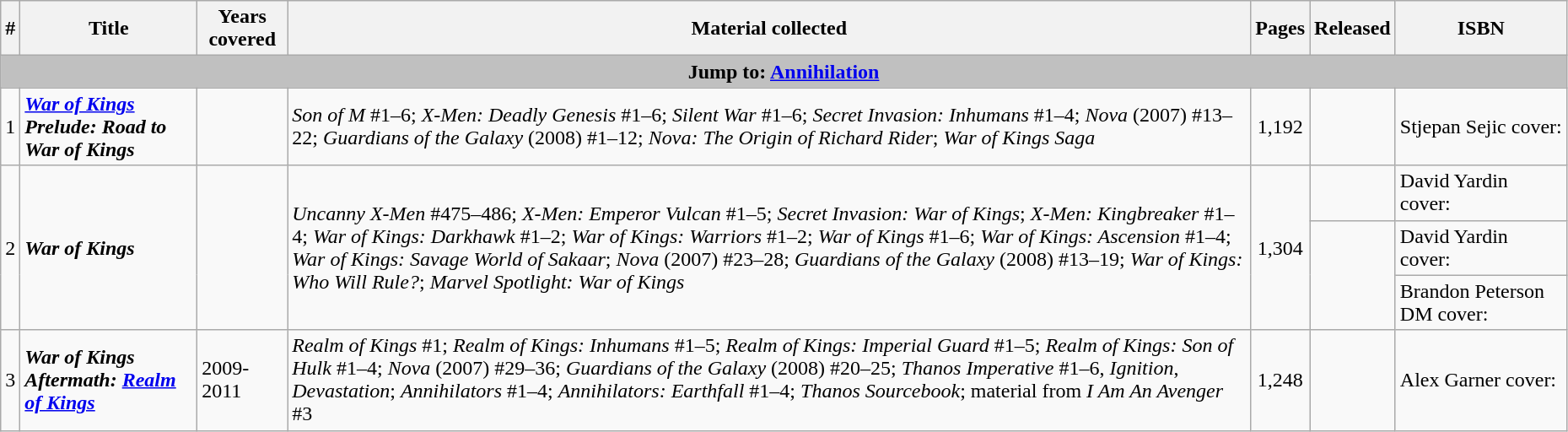<table class="wikitable sortable" width="98%">
<tr>
<th width="4px">#</th>
<th>Title</th>
<th style="width: 4em;">Years covered</th>
<th>Material collected</th>
<th>Pages</th>
<th>Released</th>
<th class="unsortable" style="width: 8em;">ISBN</th>
</tr>
<tr>
<th colspan="7" style="background-color: silver;">Jump to: <a href='#'>Annihilation</a></th>
</tr>
<tr>
<td>1</td>
<td><strong><em><a href='#'>War of Kings</a> Prelude: Road to War of Kings</em></strong></td>
<td></td>
<td><em>Son of M</em> #1–6; <em>X-Men: Deadly Genesis</em> #1–6; <em>Silent War</em> #1–6; <em>Secret Invasion: Inhumans</em> #1–4; <em>Nova</em> (2007) #13–22; <em>Guardians of the Galaxy</em> (2008) #1–12; <em>Nova: The Origin of Richard Rider</em>; <em>War of Kings Saga</em></td>
<td style="text-align: center;">1,192</td>
<td></td>
<td>Stjepan Sejic cover: </td>
</tr>
<tr>
<td rowspan="3">2</td>
<td rowspan="3"><strong><em>War of Kings</em></strong></td>
<td rowspan="3"></td>
<td rowspan="3"><em>Uncanny X-Men</em> #475–486; <em>X-Men: Emperor Vulcan</em> #1–5; <em>Secret Invasion: War of Kings</em>; <em>X-Men: Kingbreaker</em> #1–4; <em>War of Kings: Darkhawk</em> #1–2; <em>War of Kings: Warriors</em> #1–2; <em>War of Kings</em> #1–6; <em>War of Kings: Ascension</em> #1–4; <em>War of Kings: Savage World of Sakaar</em>; <em>Nova</em> (2007) #23–28; <em>Guardians of the Galaxy</em> (2008) #13–19; <em>War of Kings: Who Will Rule?</em>; <em>Marvel Spotlight: War of Kings</em></td>
<td rowspan="3" style="text-align: center;">1,304</td>
<td></td>
<td>David Yardin cover: </td>
</tr>
<tr>
<td rowspan="2"></td>
<td>David Yardin cover: </td>
</tr>
<tr>
<td>Brandon Peterson DM cover: </td>
</tr>
<tr>
<td>3</td>
<td><strong><em>War of Kings Aftermath: <a href='#'>Realm of Kings</a></em></strong></td>
<td>2009-2011</td>
<td><em>Realm of Kings</em> #1; <em>Realm of Kings: Inhumans</em> #1–5; <em>Realm of Kings: Imperial Guard</em> #1–5; <em>Realm of Kings: Son of Hulk</em> #1–4; <em>Nova</em> (2007) #29–36; <em>Guardians of the Galaxy</em> (2008) #20–25; <em>Thanos Imperative</em> #1–6, <em>Ignition</em>, <em>Devastation</em>; <em>Annihilators</em> #1–4; <em>Annihilators: Earthfall</em> #1–4; <em>Thanos Sourcebook</em>; material from <em>I Am An Avenger</em> #3</td>
<td style="text-align: center;">1,248</td>
<td></td>
<td>Alex Garner cover: </td>
</tr>
</table>
